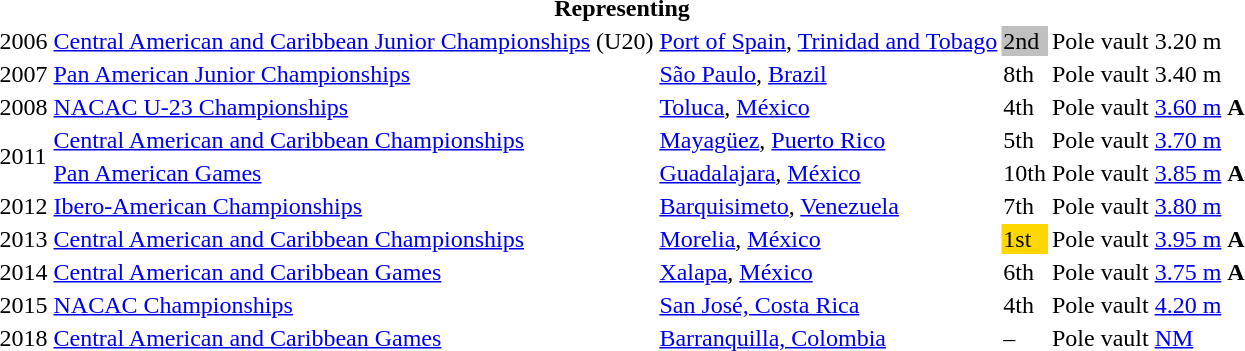<table>
<tr>
<th colspan="6">Representing </th>
</tr>
<tr>
<td>2006</td>
<td><a href='#'>Central American and Caribbean Junior Championships</a> (U20)</td>
<td><a href='#'>Port of Spain</a>, <a href='#'>Trinidad and Tobago</a></td>
<td bgcolor=silver>2nd</td>
<td>Pole vault</td>
<td>3.20 m</td>
</tr>
<tr>
<td>2007</td>
<td><a href='#'>Pan American Junior Championships</a></td>
<td><a href='#'>São Paulo</a>, <a href='#'>Brazil</a></td>
<td>8th</td>
<td>Pole vault</td>
<td>3.40 m</td>
</tr>
<tr>
<td>2008</td>
<td><a href='#'>NACAC U-23 Championships</a></td>
<td><a href='#'>Toluca</a>, <a href='#'>México</a></td>
<td>4th</td>
<td>Pole vault</td>
<td><a href='#'>3.60 m</a> <strong>A</strong></td>
</tr>
<tr>
<td rowspan=2>2011</td>
<td><a href='#'>Central American and Caribbean Championships</a></td>
<td><a href='#'>Mayagüez</a>, <a href='#'>Puerto Rico</a></td>
<td>5th</td>
<td>Pole vault</td>
<td><a href='#'>3.70 m</a></td>
</tr>
<tr>
<td><a href='#'>Pan American Games</a></td>
<td><a href='#'>Guadalajara</a>, <a href='#'>México</a></td>
<td>10th</td>
<td>Pole vault</td>
<td><a href='#'>3.85 m</a> <strong>A</strong></td>
</tr>
<tr>
<td>2012</td>
<td><a href='#'>Ibero-American Championships</a></td>
<td><a href='#'>Barquisimeto</a>, <a href='#'>Venezuela</a></td>
<td>7th</td>
<td>Pole vault</td>
<td><a href='#'>3.80 m</a></td>
</tr>
<tr>
<td>2013</td>
<td><a href='#'>Central American and Caribbean Championships</a></td>
<td><a href='#'>Morelia</a>, <a href='#'>México</a></td>
<td bgcolor=gold>1st</td>
<td>Pole vault</td>
<td><a href='#'>3.95 m</a> <strong>A</strong></td>
</tr>
<tr>
<td>2014</td>
<td><a href='#'>Central American and Caribbean Games</a></td>
<td><a href='#'>Xalapa</a>, <a href='#'>México</a></td>
<td>6th</td>
<td>Pole vault</td>
<td><a href='#'>3.75 m</a> <strong>A</strong></td>
</tr>
<tr>
<td>2015</td>
<td><a href='#'>NACAC Championships</a></td>
<td><a href='#'>San José, Costa Rica</a></td>
<td>4th</td>
<td>Pole vault</td>
<td><a href='#'>4.20 m</a></td>
</tr>
<tr>
<td>2018</td>
<td><a href='#'>Central American and Caribbean Games</a></td>
<td><a href='#'>Barranquilla, Colombia</a></td>
<td>–</td>
<td>Pole vault</td>
<td><a href='#'>NM</a></td>
</tr>
</table>
